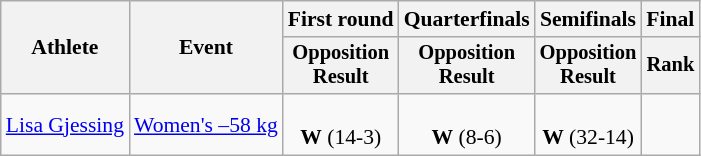<table class="wikitable" style="font-size:90%;">
<tr>
<th rowspan=2>Athlete</th>
<th rowspan=2>Event</th>
<th>First round</th>
<th>Quarterfinals</th>
<th>Semifinals</th>
<th colspan=2>Final</th>
</tr>
<tr style="font-size:95%">
<th>Opposition<br>Result</th>
<th>Opposition<br>Result</th>
<th>Opposition<br>Result</th>
<th>Rank</th>
</tr>
<tr align=center>
<td align=left><a href='#'>Lisa Gjessing</a></td>
<td align=left><a href='#'>Women's –58 kg</a></td>
<td><br><strong>W</strong> (14-3)</td>
<td><br><strong>W</strong> (8-6)</td>
<td><br><strong>W</strong> (32-14)</td>
<td></td>
</tr>
</table>
